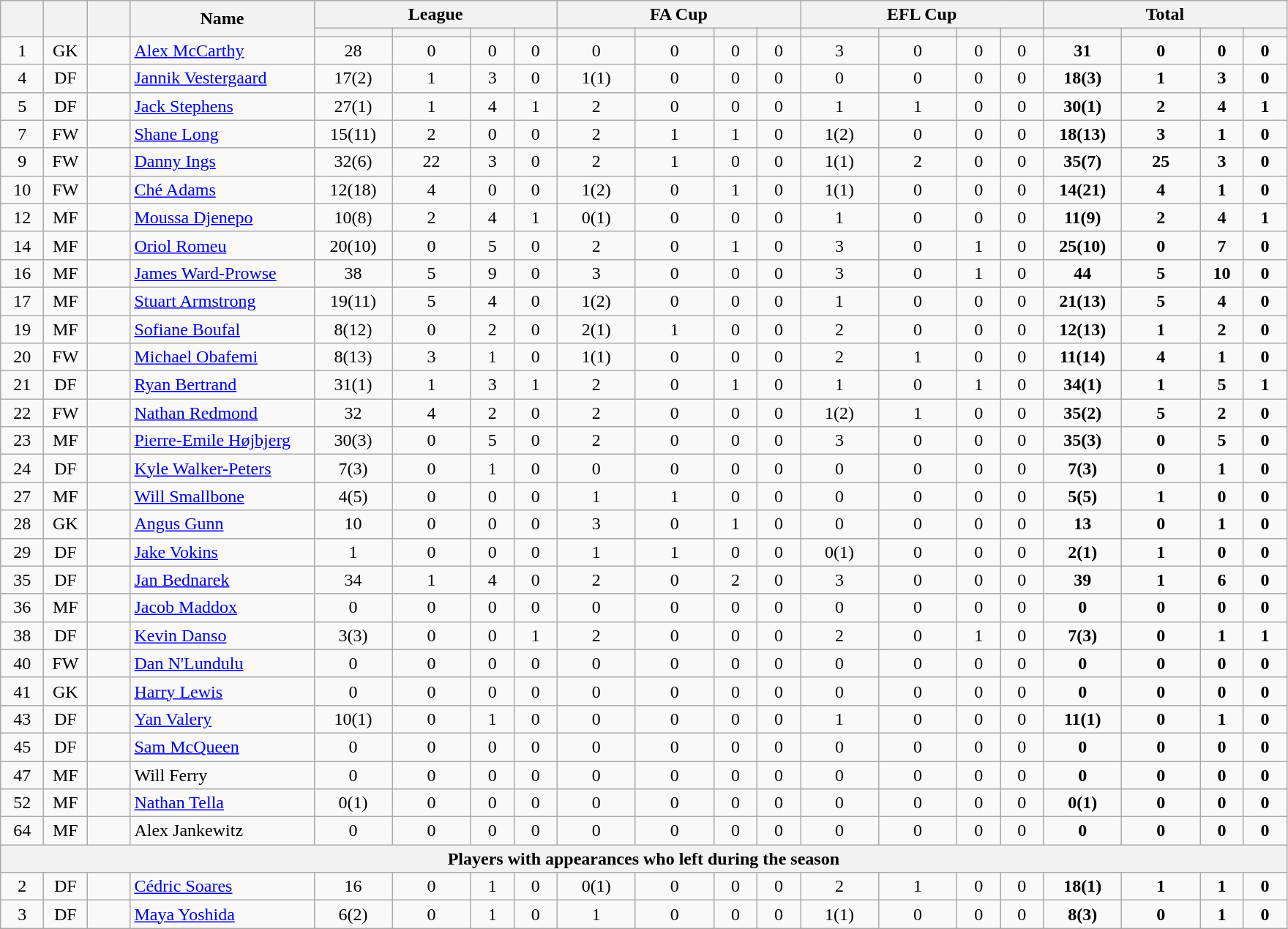<table class="wikitable" style="text-align:center;">
<tr>
<th scope="col" rowspan="2" style="width:2em;"></th>
<th scope="col" rowspan="2" style="width:2em;"></th>
<th scope="col" rowspan="2" style="width:2em;"></th>
<th scope="col" rowspan="2" style="width:10em;">Name</th>
<th scope="col" colspan="4">League</th>
<th scope="col" colspan="4">FA Cup</th>
<th scope="col" colspan="4">EFL Cup</th>
<th scope="col" colspan="4">Total</th>
</tr>
<tr>
<th scope="col" style="width:4em;"></th>
<th scope="col" style="width:4em;"></th>
<th scope="col" style="width:2em;"></th>
<th scope="col" style="width:2em;"></th>
<th scope="col" style="width:4em;"></th>
<th scope="col" style="width:4em;"></th>
<th scope="col" style="width:2em;"></th>
<th scope="col" style="width:2em;"></th>
<th scope="col" style="width:4em;"></th>
<th scope="col" style="width:4em;"></th>
<th scope="col" style="width:2em;"></th>
<th scope="col" style="width:2em;"></th>
<th scope="col" style="width:4em;"></th>
<th scope="col" style="width:4em;"></th>
<th scope="col" style="width:2em;"></th>
<th scope="col" style="width:2em;"></th>
</tr>
<tr>
<td>1</td>
<td>GK</td>
<td></td>
<td align="left"><a href='#'>Alex McCarthy</a></td>
<td>28</td>
<td>0</td>
<td>0</td>
<td>0</td>
<td>0</td>
<td>0</td>
<td>0</td>
<td>0</td>
<td>3</td>
<td>0</td>
<td>0</td>
<td>0</td>
<td><strong>31</strong></td>
<td><strong>0</strong></td>
<td><strong>0</strong></td>
<td><strong>0</strong></td>
</tr>
<tr>
<td>4</td>
<td>DF</td>
<td></td>
<td align="left"><a href='#'>Jannik Vestergaard</a></td>
<td>17(2)</td>
<td>1</td>
<td>3</td>
<td>0</td>
<td>1(1)</td>
<td>0</td>
<td>0</td>
<td>0</td>
<td>0</td>
<td>0</td>
<td>0</td>
<td>0</td>
<td><strong>18(3)</strong></td>
<td><strong>1</strong></td>
<td><strong>3</strong></td>
<td><strong>0</strong></td>
</tr>
<tr>
<td>5</td>
<td>DF</td>
<td></td>
<td align="left"><a href='#'>Jack Stephens</a></td>
<td>27(1)</td>
<td>1</td>
<td>4</td>
<td>1</td>
<td>2</td>
<td>0</td>
<td>0</td>
<td>0</td>
<td>1</td>
<td>1</td>
<td>0</td>
<td>0</td>
<td><strong>30(1)</strong></td>
<td><strong>2</strong></td>
<td><strong>4</strong></td>
<td><strong>1</strong></td>
</tr>
<tr>
<td>7</td>
<td>FW</td>
<td></td>
<td align="left"><a href='#'>Shane Long</a></td>
<td>15(11)</td>
<td>2</td>
<td>0</td>
<td>0</td>
<td>2</td>
<td>1</td>
<td>1</td>
<td>0</td>
<td>1(2)</td>
<td>0</td>
<td>0</td>
<td>0</td>
<td><strong>18(13)</strong></td>
<td><strong>3</strong></td>
<td><strong>1</strong></td>
<td><strong>0</strong></td>
</tr>
<tr>
<td>9</td>
<td>FW</td>
<td></td>
<td align="left"><a href='#'>Danny Ings</a></td>
<td>32(6)</td>
<td>22</td>
<td>3</td>
<td>0</td>
<td>2</td>
<td>1</td>
<td>0</td>
<td>0</td>
<td>1(1)</td>
<td>2</td>
<td>0</td>
<td>0</td>
<td><strong>35(7)</strong></td>
<td><strong>25</strong></td>
<td><strong>3</strong></td>
<td><strong>0</strong></td>
</tr>
<tr>
<td>10</td>
<td>FW</td>
<td></td>
<td align="left"><a href='#'>Ché Adams</a></td>
<td>12(18)</td>
<td>4</td>
<td>0</td>
<td>0</td>
<td>1(2)</td>
<td>0</td>
<td>1</td>
<td>0</td>
<td>1(1)</td>
<td>0</td>
<td>0</td>
<td>0</td>
<td><strong>14(21)</strong></td>
<td><strong>4</strong></td>
<td><strong>1</strong></td>
<td><strong>0</strong></td>
</tr>
<tr>
<td>12</td>
<td>MF</td>
<td></td>
<td align="left"><a href='#'>Moussa Djenepo</a></td>
<td>10(8)</td>
<td>2</td>
<td>4</td>
<td>1</td>
<td>0(1)</td>
<td>0</td>
<td>0</td>
<td>0</td>
<td>1</td>
<td>0</td>
<td>0</td>
<td>0</td>
<td><strong>11(9)</strong></td>
<td><strong>2</strong></td>
<td><strong>4</strong></td>
<td><strong>1</strong></td>
</tr>
<tr>
<td>14</td>
<td>MF</td>
<td></td>
<td align="left"><a href='#'>Oriol Romeu</a></td>
<td>20(10)</td>
<td>0</td>
<td>5</td>
<td>0</td>
<td>2</td>
<td>0</td>
<td>1</td>
<td>0</td>
<td>3</td>
<td>0</td>
<td>1</td>
<td>0</td>
<td><strong>25(10)</strong></td>
<td><strong>0</strong></td>
<td><strong>7</strong></td>
<td><strong>0</strong></td>
</tr>
<tr>
<td>16</td>
<td>MF</td>
<td></td>
<td align="left"><a href='#'>James Ward-Prowse</a></td>
<td>38</td>
<td>5</td>
<td>9</td>
<td>0</td>
<td>3</td>
<td>0</td>
<td>0</td>
<td>0</td>
<td>3</td>
<td>0</td>
<td>1</td>
<td>0</td>
<td><strong>44</strong></td>
<td><strong>5</strong></td>
<td><strong>10</strong></td>
<td><strong>0</strong></td>
</tr>
<tr>
<td>17</td>
<td>MF</td>
<td></td>
<td align="left"><a href='#'>Stuart Armstrong</a></td>
<td>19(11)</td>
<td>5</td>
<td>4</td>
<td>0</td>
<td>1(2)</td>
<td>0</td>
<td>0</td>
<td>0</td>
<td>1</td>
<td>0</td>
<td>0</td>
<td>0</td>
<td><strong>21(13)</strong></td>
<td><strong>5</strong></td>
<td><strong>4</strong></td>
<td><strong>0</strong></td>
</tr>
<tr>
<td>19</td>
<td>MF</td>
<td></td>
<td align="left"><a href='#'>Sofiane Boufal</a></td>
<td>8(12)</td>
<td>0</td>
<td>2</td>
<td>0</td>
<td>2(1)</td>
<td>1</td>
<td>0</td>
<td>0</td>
<td>2</td>
<td>0</td>
<td>0</td>
<td>0</td>
<td><strong>12(13)</strong></td>
<td><strong>1</strong></td>
<td><strong>2</strong></td>
<td><strong>0</strong></td>
</tr>
<tr>
<td>20</td>
<td>FW</td>
<td></td>
<td align="left"><a href='#'>Michael Obafemi</a></td>
<td>8(13)</td>
<td>3</td>
<td>1</td>
<td>0</td>
<td>1(1)</td>
<td>0</td>
<td>0</td>
<td>0</td>
<td>2</td>
<td>1</td>
<td>0</td>
<td>0</td>
<td><strong>11(14)</strong></td>
<td><strong>4</strong></td>
<td><strong>1</strong></td>
<td><strong>0</strong></td>
</tr>
<tr>
<td>21</td>
<td>DF</td>
<td></td>
<td align="left"><a href='#'>Ryan Bertrand</a></td>
<td>31(1)</td>
<td>1</td>
<td>3</td>
<td>1</td>
<td>2</td>
<td>0</td>
<td>1</td>
<td>0</td>
<td>1</td>
<td>0</td>
<td>1</td>
<td>0</td>
<td><strong>34(1)</strong></td>
<td><strong>1</strong></td>
<td><strong>5</strong></td>
<td><strong>1</strong></td>
</tr>
<tr>
<td>22</td>
<td>FW</td>
<td></td>
<td align="left"><a href='#'>Nathan Redmond</a></td>
<td>32</td>
<td>4</td>
<td>2</td>
<td>0</td>
<td>2</td>
<td>0</td>
<td>0</td>
<td>0</td>
<td>1(2)</td>
<td>1</td>
<td>0</td>
<td>0</td>
<td><strong>35(2)</strong></td>
<td><strong>5</strong></td>
<td><strong>2</strong></td>
<td><strong>0</strong></td>
</tr>
<tr>
<td>23</td>
<td>MF</td>
<td></td>
<td align="left"><a href='#'>Pierre-Emile Højbjerg</a></td>
<td>30(3)</td>
<td>0</td>
<td>5</td>
<td>0</td>
<td>2</td>
<td>0</td>
<td>0</td>
<td>0</td>
<td>3</td>
<td>0</td>
<td>0</td>
<td>0</td>
<td><strong>35(3)</strong></td>
<td><strong>0</strong></td>
<td><strong>5</strong></td>
<td><strong>0</strong></td>
</tr>
<tr>
<td>24</td>
<td>DF</td>
<td></td>
<td align="left"><a href='#'>Kyle Walker-Peters</a></td>
<td>7(3)</td>
<td>0</td>
<td>1</td>
<td>0</td>
<td>0</td>
<td>0</td>
<td>0</td>
<td>0</td>
<td>0</td>
<td>0</td>
<td>0</td>
<td>0</td>
<td><strong>7(3)</strong></td>
<td><strong>0</strong></td>
<td><strong>1</strong></td>
<td><strong>0</strong></td>
</tr>
<tr>
<td>27</td>
<td>MF</td>
<td></td>
<td align="left"><a href='#'>Will Smallbone</a></td>
<td>4(5)</td>
<td>0</td>
<td>0</td>
<td>0</td>
<td>1</td>
<td>1</td>
<td>0</td>
<td>0</td>
<td>0</td>
<td>0</td>
<td>0</td>
<td>0</td>
<td><strong>5(5)</strong></td>
<td><strong>1</strong></td>
<td><strong>0</strong></td>
<td><strong>0</strong></td>
</tr>
<tr>
<td>28</td>
<td>GK</td>
<td></td>
<td align="left"><a href='#'>Angus Gunn</a></td>
<td>10</td>
<td>0</td>
<td>0</td>
<td>0</td>
<td>3</td>
<td>0</td>
<td>1</td>
<td>0</td>
<td>0</td>
<td>0</td>
<td>0</td>
<td>0</td>
<td><strong>13</strong></td>
<td><strong>0</strong></td>
<td><strong>1</strong></td>
<td><strong>0</strong></td>
</tr>
<tr>
<td>29</td>
<td>DF</td>
<td></td>
<td align="left"><a href='#'>Jake Vokins</a></td>
<td>1</td>
<td>0</td>
<td>0</td>
<td>0</td>
<td>1</td>
<td>1</td>
<td>0</td>
<td>0</td>
<td>0(1)</td>
<td>0</td>
<td>0</td>
<td>0</td>
<td><strong>2(1)</strong></td>
<td><strong>1</strong></td>
<td><strong>0</strong></td>
<td><strong>0</strong></td>
</tr>
<tr>
<td>35</td>
<td>DF</td>
<td></td>
<td align="left"><a href='#'>Jan Bednarek</a></td>
<td>34</td>
<td>1</td>
<td>4</td>
<td>0</td>
<td>2</td>
<td>0</td>
<td>2</td>
<td>0</td>
<td>3</td>
<td>0</td>
<td>0</td>
<td>0</td>
<td><strong>39</strong></td>
<td><strong>1</strong></td>
<td><strong>6</strong></td>
<td><strong>0</strong></td>
</tr>
<tr>
<td>36</td>
<td>MF</td>
<td></td>
<td align="left"><a href='#'>Jacob Maddox</a></td>
<td>0</td>
<td>0</td>
<td>0</td>
<td>0</td>
<td>0</td>
<td>0</td>
<td>0</td>
<td>0</td>
<td>0</td>
<td>0</td>
<td>0</td>
<td>0</td>
<td><strong>0</strong></td>
<td><strong>0</strong></td>
<td><strong>0</strong></td>
<td><strong>0</strong></td>
</tr>
<tr>
<td>38</td>
<td>DF</td>
<td></td>
<td align="left"><a href='#'>Kevin Danso</a></td>
<td>3(3)</td>
<td>0</td>
<td>0</td>
<td>1</td>
<td>2</td>
<td>0</td>
<td>0</td>
<td>0</td>
<td>2</td>
<td>0</td>
<td>1</td>
<td>0</td>
<td><strong>7(3)</strong></td>
<td><strong>0</strong></td>
<td><strong>1</strong></td>
<td><strong>1</strong></td>
</tr>
<tr>
<td>40</td>
<td>FW</td>
<td></td>
<td align="left"><a href='#'>Dan N'Lundulu</a></td>
<td>0</td>
<td>0</td>
<td>0</td>
<td>0</td>
<td>0</td>
<td>0</td>
<td>0</td>
<td>0</td>
<td>0</td>
<td>0</td>
<td>0</td>
<td>0</td>
<td><strong>0</strong></td>
<td><strong>0</strong></td>
<td><strong>0</strong></td>
<td><strong>0</strong></td>
</tr>
<tr>
<td>41</td>
<td>GK</td>
<td></td>
<td align="left"><a href='#'>Harry Lewis</a></td>
<td>0</td>
<td>0</td>
<td>0</td>
<td>0</td>
<td>0</td>
<td>0</td>
<td>0</td>
<td>0</td>
<td>0</td>
<td>0</td>
<td>0</td>
<td>0</td>
<td><strong>0</strong></td>
<td><strong>0</strong></td>
<td><strong>0</strong></td>
<td><strong>0</strong></td>
</tr>
<tr>
<td>43</td>
<td>DF</td>
<td></td>
<td align="left"><a href='#'>Yan Valery</a></td>
<td>10(1)</td>
<td>0</td>
<td>1</td>
<td>0</td>
<td>0</td>
<td>0</td>
<td>0</td>
<td>0</td>
<td>1</td>
<td>0</td>
<td>0</td>
<td>0</td>
<td><strong>11(1)</strong></td>
<td><strong>0</strong></td>
<td><strong>1</strong></td>
<td><strong>0</strong></td>
</tr>
<tr>
<td>45</td>
<td>DF</td>
<td></td>
<td align="left"><a href='#'>Sam McQueen</a></td>
<td>0</td>
<td>0</td>
<td>0</td>
<td>0</td>
<td>0</td>
<td>0</td>
<td>0</td>
<td>0</td>
<td>0</td>
<td>0</td>
<td>0</td>
<td>0</td>
<td><strong>0</strong></td>
<td><strong>0</strong></td>
<td><strong>0</strong></td>
<td><strong>0</strong></td>
</tr>
<tr>
<td>47</td>
<td>MF</td>
<td></td>
<td align="left">Will Ferry</td>
<td>0</td>
<td>0</td>
<td>0</td>
<td>0</td>
<td>0</td>
<td>0</td>
<td>0</td>
<td>0</td>
<td>0</td>
<td>0</td>
<td>0</td>
<td>0</td>
<td><strong>0</strong></td>
<td><strong>0</strong></td>
<td><strong>0</strong></td>
<td><strong>0</strong></td>
</tr>
<tr>
<td>52</td>
<td>MF</td>
<td></td>
<td align="left"><a href='#'>Nathan Tella</a></td>
<td>0(1)</td>
<td>0</td>
<td>0</td>
<td>0</td>
<td>0</td>
<td>0</td>
<td>0</td>
<td>0</td>
<td>0</td>
<td>0</td>
<td>0</td>
<td>0</td>
<td><strong>0(1)</strong></td>
<td><strong>0</strong></td>
<td><strong>0</strong></td>
<td><strong>0</strong></td>
</tr>
<tr>
<td>64</td>
<td>MF</td>
<td></td>
<td align="left">Alex Jankewitz</td>
<td>0</td>
<td>0</td>
<td>0</td>
<td>0</td>
<td>0</td>
<td>0</td>
<td>0</td>
<td>0</td>
<td>0</td>
<td>0</td>
<td>0</td>
<td>0</td>
<td><strong>0</strong></td>
<td><strong>0</strong></td>
<td><strong>0</strong></td>
<td><strong>0</strong></td>
</tr>
<tr>
<th colspan="20">Players with appearances who left during the season</th>
</tr>
<tr>
<td>2</td>
<td>DF</td>
<td></td>
<td align="left"><a href='#'>Cédric Soares</a></td>
<td>16</td>
<td>0</td>
<td>1</td>
<td>0</td>
<td>0(1)</td>
<td>0</td>
<td>0</td>
<td>0</td>
<td>2</td>
<td>1</td>
<td>0</td>
<td>0</td>
<td><strong>18(1)</strong></td>
<td><strong>1</strong></td>
<td><strong>1</strong></td>
<td><strong>0</strong></td>
</tr>
<tr>
<td>3</td>
<td>DF</td>
<td></td>
<td align="left"><a href='#'>Maya Yoshida</a></td>
<td>6(2)</td>
<td>0</td>
<td>1</td>
<td>0</td>
<td>1</td>
<td>0</td>
<td>0</td>
<td>0</td>
<td>1(1)</td>
<td>0</td>
<td>0</td>
<td>0</td>
<td><strong>8(3)</strong></td>
<td><strong>0</strong></td>
<td><strong>1</strong></td>
<td><strong>0</strong></td>
</tr>
</table>
